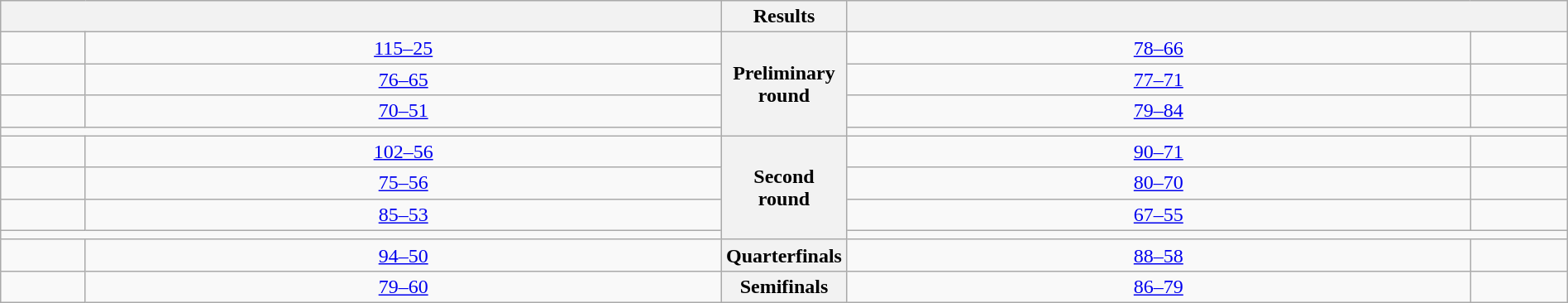<table class=wikitable width=100% style="text-align:center;">
<tr>
<th colspan=2></th>
<th width=8%>Results</th>
<th colspan=2></th>
</tr>
<tr>
<td></td>
<td><a href='#'>115–25</a></td>
<th rowspan=4>Preliminary round</th>
<td><a href='#'>78–66</a></td>
<td></td>
</tr>
<tr>
<td></td>
<td><a href='#'>76–65</a></td>
<td><a href='#'>77–71</a></td>
<td></td>
</tr>
<tr>
<td></td>
<td><a href='#'>70–51</a></td>
<td><a href='#'>79–84</a></td>
<td></td>
</tr>
<tr>
<td colspan=2 width=46%></td>
<td colspan=2 width=46%></td>
</tr>
<tr>
<td></td>
<td><a href='#'>102–56</a></td>
<th rowspan=4>Second round</th>
<td><a href='#'>90–71</a></td>
<td></td>
</tr>
<tr>
<td></td>
<td><a href='#'>75–56</a></td>
<td><a href='#'>80–70</a></td>
<td></td>
</tr>
<tr>
<td></td>
<td><a href='#'>85–53</a></td>
<td><a href='#'>67–55</a></td>
<td></td>
</tr>
<tr>
<td colspan=2 width=45%></td>
<td colspan=2 width=45%></td>
</tr>
<tr>
<td></td>
<td><a href='#'>94–50</a></td>
<th>Quarterfinals</th>
<td><a href='#'>88–58</a></td>
<td></td>
</tr>
<tr>
<td></td>
<td><a href='#'>79–60</a></td>
<th>Semifinals</th>
<td><a href='#'>86–79</a></td>
<td></td>
</tr>
</table>
